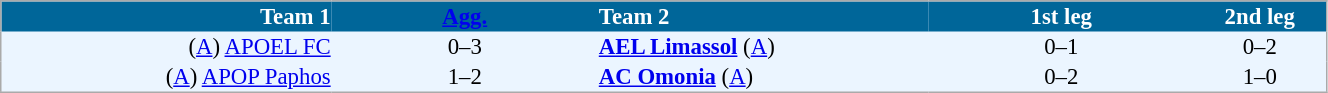<table cellspacing="0" style="background: #EBF5FF; border: 1px #aaa solid; border-collapse: collapse; font-size: 95%;" width=70%>
<tr bgcolor=#006699 style="color:white;">
<th width=25% align="right">Team 1</th>
<th width=20% align="center"><a href='#'>Agg.</a></th>
<th width=25% align="left">Team 2</th>
<th width=20% align="center">1st leg</th>
<th width=20% align="center">2nd leg</th>
</tr>
<tr>
<td align=right>(<a href='#'>A</a>) <a href='#'>APOEL FC</a></td>
<td align=center>0–3</td>
<td align=left><strong><a href='#'>AEL Limassol</a></strong> (<a href='#'>A</a>)</td>
<td align=center>0–1</td>
<td align=center>0–2</td>
</tr>
<tr>
<td align=right>(<a href='#'>A</a>) <a href='#'>APOP Paphos</a></td>
<td align=center>1–2</td>
<td align=left><strong><a href='#'>AC Omonia</a></strong> (<a href='#'>A</a>)</td>
<td align=center>0–2</td>
<td align=center>1–0</td>
</tr>
<tr>
</tr>
</table>
